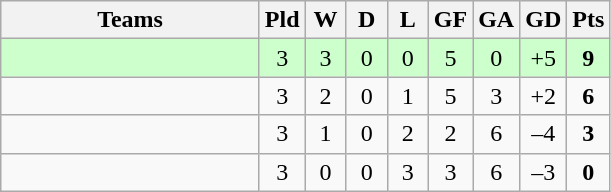<table class="wikitable" style="text-align: center;">
<tr>
<th width=165>Teams</th>
<th width=20>Pld</th>
<th width=20>W</th>
<th width=20>D</th>
<th width=20>L</th>
<th width=20>GF</th>
<th width=20>GA</th>
<th width=20>GD</th>
<th width=20>Pts</th>
</tr>
<tr align=center style="background:#ccffcc;">
<td style="text-align:left;"></td>
<td>3</td>
<td>3</td>
<td>0</td>
<td>0</td>
<td>5</td>
<td>0</td>
<td>+5</td>
<td><strong>9</strong></td>
</tr>
<tr align=center>
<td style="text-align:left;"></td>
<td>3</td>
<td>2</td>
<td>0</td>
<td>1</td>
<td>5</td>
<td>3</td>
<td>+2</td>
<td><strong>6</strong></td>
</tr>
<tr align=center>
<td style="text-align:left;"></td>
<td>3</td>
<td>1</td>
<td>0</td>
<td>2</td>
<td>2</td>
<td>6</td>
<td>–4</td>
<td><strong>3</strong></td>
</tr>
<tr align=center>
<td style="text-align:left;"></td>
<td>3</td>
<td>0</td>
<td>0</td>
<td>3</td>
<td>3</td>
<td>6</td>
<td>–3</td>
<td><strong>0</strong></td>
</tr>
</table>
